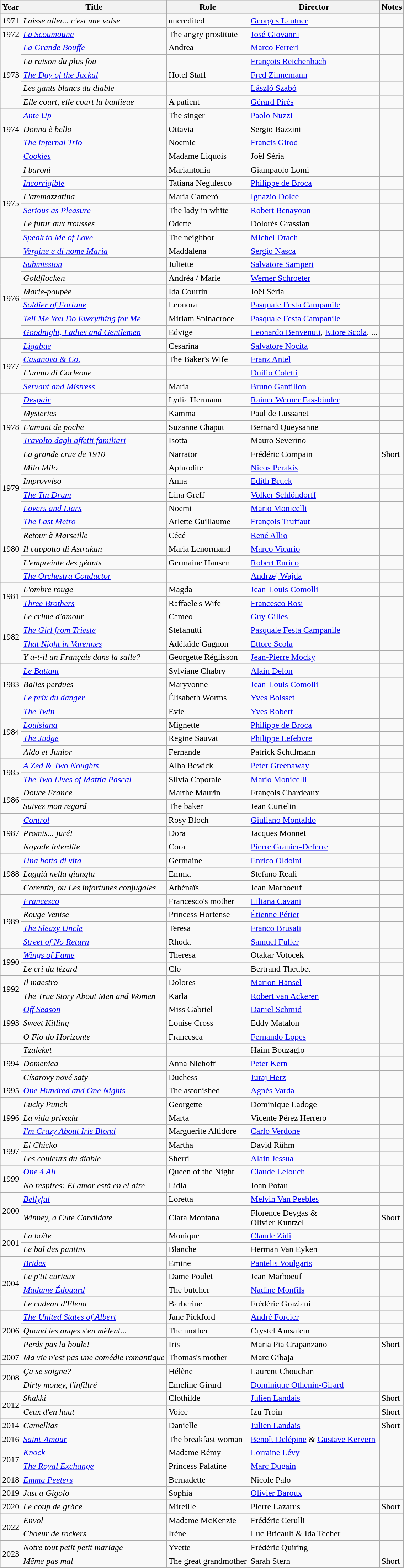<table class="wikitable sortable">
<tr>
<th align="left">Year</th>
<th align="left">Title</th>
<th align="left">Role</th>
<th align="left">Director</th>
<th align="left">Notes</th>
</tr>
<tr>
<td>1971</td>
<td><em>Laisse aller... c'est une valse</em></td>
<td>uncredited</td>
<td><a href='#'>Georges Lautner</a></td>
<td></td>
</tr>
<tr>
<td>1972</td>
<td><em><a href='#'>La Scoumoune</a></em></td>
<td>The angry prostitute</td>
<td><a href='#'>José Giovanni</a></td>
<td></td>
</tr>
<tr>
<td rowspan=5>1973</td>
<td><em><a href='#'>La Grande Bouffe</a></em></td>
<td>Andrea</td>
<td><a href='#'>Marco Ferreri</a></td>
<td></td>
</tr>
<tr>
<td><em>La raison du plus fou</em></td>
<td></td>
<td><a href='#'>François Reichenbach</a></td>
<td></td>
</tr>
<tr>
<td><em><a href='#'>The Day of the Jackal</a></em></td>
<td>Hotel Staff</td>
<td><a href='#'>Fred Zinnemann</a></td>
<td></td>
</tr>
<tr>
<td><em>Les gants blancs du diable</em></td>
<td></td>
<td><a href='#'>László Szabó</a></td>
<td></td>
</tr>
<tr>
<td><em>Elle court, elle court la banlieue</em></td>
<td>A patient</td>
<td><a href='#'>Gérard Pirès</a></td>
<td></td>
</tr>
<tr>
<td rowspan=3>1974</td>
<td><em><a href='#'>Ante Up</a></em></td>
<td>The singer</td>
<td><a href='#'>Paolo Nuzzi</a></td>
<td></td>
</tr>
<tr>
<td><em>Donna è bello</em></td>
<td>Ottavia</td>
<td>Sergio Bazzini</td>
<td></td>
</tr>
<tr>
<td><em><a href='#'>The Infernal Trio</a></em></td>
<td>Noemie</td>
<td><a href='#'>Francis Girod</a></td>
<td></td>
</tr>
<tr>
<td rowspan=8>1975</td>
<td><em><a href='#'>Cookies</a></em></td>
<td>Madame Liquois</td>
<td>Joël Séria</td>
<td></td>
</tr>
<tr>
<td><em>I baroni</em></td>
<td>Mariantonia</td>
<td>Giampaolo Lomi</td>
<td></td>
</tr>
<tr>
<td><em><a href='#'>Incorrigible</a></em></td>
<td>Tatiana Negulesco</td>
<td><a href='#'>Philippe de Broca</a></td>
<td></td>
</tr>
<tr>
<td><em>L'ammazzatina</em></td>
<td>Maria Camerò</td>
<td><a href='#'>Ignazio Dolce</a></td>
<td></td>
</tr>
<tr>
<td><em><a href='#'>Serious as Pleasure</a></em></td>
<td>The lady in white</td>
<td><a href='#'>Robert Benayoun</a></td>
<td></td>
</tr>
<tr>
<td><em>Le futur aux trousses</em></td>
<td>Odette</td>
<td>Dolorès Grassian</td>
<td></td>
</tr>
<tr>
<td><em><a href='#'>Speak to Me of Love</a></em></td>
<td>The neighbor</td>
<td><a href='#'>Michel Drach</a></td>
<td></td>
</tr>
<tr>
<td><em><a href='#'>Vergine e di nome Maria</a></em></td>
<td>Maddalena</td>
<td><a href='#'>Sergio Nasca</a></td>
<td></td>
</tr>
<tr>
<td rowspan=6>1976</td>
<td><em><a href='#'>Submission</a></em></td>
<td>Juliette</td>
<td><a href='#'>Salvatore Samperi</a></td>
<td></td>
</tr>
<tr>
<td><em>Goldflocken</em></td>
<td>Andréa / Marie</td>
<td><a href='#'>Werner Schroeter</a></td>
<td></td>
</tr>
<tr>
<td><em>Marie-poupée</em></td>
<td>Ida Courtin</td>
<td>Joël Séria</td>
<td></td>
</tr>
<tr>
<td><em><a href='#'>Soldier of Fortune</a></em></td>
<td>Leonora</td>
<td><a href='#'>Pasquale Festa Campanile</a></td>
<td></td>
</tr>
<tr>
<td><em><a href='#'>Tell Me You Do Everything for Me</a></em></td>
<td>Miriam Spinacroce</td>
<td><a href='#'>Pasquale Festa Campanile</a></td>
<td></td>
</tr>
<tr>
<td><em><a href='#'>Goodnight, Ladies and Gentlemen</a></em></td>
<td>Edvige</td>
<td><a href='#'>Leonardo Benvenuti</a>, <a href='#'>Ettore Scola</a>, ...</td>
<td></td>
</tr>
<tr>
<td rowspan=4>1977</td>
<td><em><a href='#'>Ligabue</a></em></td>
<td>Cesarina</td>
<td><a href='#'>Salvatore Nocita</a></td>
<td></td>
</tr>
<tr>
<td><em><a href='#'>Casanova & Co.</a></em></td>
<td>The Baker's Wife</td>
<td><a href='#'>Franz Antel</a></td>
<td></td>
</tr>
<tr>
<td><em>L'uomo di Corleone</em></td>
<td></td>
<td><a href='#'>Duilio Coletti</a></td>
<td></td>
</tr>
<tr>
<td><em><a href='#'>Servant and Mistress</a></em></td>
<td>Maria</td>
<td><a href='#'>Bruno Gantillon</a></td>
<td></td>
</tr>
<tr>
<td rowspan=5>1978</td>
<td><em><a href='#'>Despair</a></em></td>
<td>Lydia Hermann</td>
<td><a href='#'>Rainer Werner Fassbinder</a></td>
<td></td>
</tr>
<tr>
<td><em>Mysteries</em></td>
<td>Kamma</td>
<td>Paul de Lussanet</td>
<td></td>
</tr>
<tr>
<td><em>L'amant de poche</em></td>
<td>Suzanne Chaput</td>
<td>Bernard Queysanne</td>
<td></td>
</tr>
<tr>
<td><em><a href='#'>Travolto dagli affetti familiari</a></em></td>
<td>Isotta</td>
<td>Mauro Severino</td>
<td></td>
</tr>
<tr>
<td><em>La grande crue de 1910</em></td>
<td>Narrator</td>
<td>Frédéric Compain</td>
<td>Short</td>
</tr>
<tr>
<td rowspan=4>1979</td>
<td><em>Milo Milo</em></td>
<td>Aphrodite</td>
<td><a href='#'>Nicos Perakis</a></td>
<td></td>
</tr>
<tr>
<td><em>Improvviso</em></td>
<td>Anna</td>
<td><a href='#'>Edith Bruck</a></td>
<td></td>
</tr>
<tr>
<td><em><a href='#'>The Tin Drum</a></em></td>
<td>Lina Greff</td>
<td><a href='#'>Volker Schlöndorff</a></td>
<td></td>
</tr>
<tr>
<td><em><a href='#'>Lovers and Liars</a></em></td>
<td>Noemi</td>
<td><a href='#'>Mario Monicelli</a></td>
<td></td>
</tr>
<tr>
<td rowspan=5>1980</td>
<td><em><a href='#'>The Last Metro</a></em></td>
<td>Arlette Guillaume</td>
<td><a href='#'>François Truffaut</a></td>
<td></td>
</tr>
<tr>
<td><em>Retour à Marseille</em></td>
<td>Cécé</td>
<td><a href='#'>René Allio</a></td>
<td></td>
</tr>
<tr>
<td><em>Il cappotto di Astrakan</em></td>
<td>Maria Lenormand</td>
<td><a href='#'>Marco Vicario</a></td>
<td></td>
</tr>
<tr>
<td><em>L'empreinte des géants</em></td>
<td>Germaine Hansen</td>
<td><a href='#'>Robert Enrico</a></td>
<td></td>
</tr>
<tr>
<td><em><a href='#'>The Orchestra Conductor</a></em></td>
<td></td>
<td><a href='#'>Andrzej Wajda</a></td>
<td></td>
</tr>
<tr>
<td rowspan=2>1981</td>
<td><em>L'ombre rouge</em></td>
<td>Magda</td>
<td><a href='#'>Jean-Louis Comolli</a></td>
<td></td>
</tr>
<tr>
<td><em><a href='#'>Three Brothers</a></em></td>
<td>Raffaele's Wife</td>
<td><a href='#'>Francesco Rosi</a></td>
<td></td>
</tr>
<tr>
<td rowspan=4>1982</td>
<td><em>Le crime d'amour</em></td>
<td>Cameo</td>
<td><a href='#'>Guy Gilles</a></td>
<td></td>
</tr>
<tr>
<td><em><a href='#'>The Girl from Trieste</a></em></td>
<td>Stefanutti</td>
<td><a href='#'>Pasquale Festa Campanile</a></td>
<td></td>
</tr>
<tr>
<td><em><a href='#'>That Night in Varennes</a></em></td>
<td>Adélaïde Gagnon</td>
<td><a href='#'>Ettore Scola</a></td>
<td></td>
</tr>
<tr>
<td><em>Y a-t-il un Français dans la salle?</em></td>
<td>Georgette Réglisson</td>
<td><a href='#'>Jean-Pierre Mocky</a></td>
<td></td>
</tr>
<tr>
<td rowspan=3>1983</td>
<td><em><a href='#'>Le Battant</a></em></td>
<td>Sylviane Chabry</td>
<td><a href='#'>Alain Delon</a></td>
<td></td>
</tr>
<tr>
<td><em>Balles perdues</em></td>
<td>Maryvonne</td>
<td><a href='#'>Jean-Louis Comolli</a></td>
<td></td>
</tr>
<tr>
<td><em><a href='#'>Le prix du danger</a></em></td>
<td>Élisabeth Worms</td>
<td><a href='#'>Yves Boisset</a></td>
<td></td>
</tr>
<tr>
<td rowspan=4>1984</td>
<td><em><a href='#'>The Twin</a></em></td>
<td>Evie</td>
<td><a href='#'>Yves Robert</a></td>
<td></td>
</tr>
<tr>
<td><em><a href='#'>Louisiana</a></em></td>
<td>Mignette</td>
<td><a href='#'>Philippe de Broca</a></td>
<td></td>
</tr>
<tr>
<td><em><a href='#'>The Judge</a></em></td>
<td>Regine Sauvat</td>
<td><a href='#'>Philippe Lefebvre</a></td>
<td></td>
</tr>
<tr>
<td><em>Aldo et Junior</em></td>
<td>Fernande</td>
<td>Patrick Schulmann</td>
<td></td>
</tr>
<tr>
<td rowspan=2>1985</td>
<td><em><a href='#'>A Zed & Two Noughts</a></em></td>
<td>Alba Bewick</td>
<td><a href='#'>Peter Greenaway</a></td>
<td></td>
</tr>
<tr>
<td><em><a href='#'>The Two Lives of Mattia Pascal</a></em></td>
<td>Silvia Caporale</td>
<td><a href='#'>Mario Monicelli</a></td>
<td></td>
</tr>
<tr>
<td rowspan=2>1986</td>
<td><em>Douce France</em></td>
<td>Marthe Maurin</td>
<td>François Chardeaux</td>
<td></td>
</tr>
<tr>
<td><em>Suivez mon regard</em></td>
<td>The baker</td>
<td>Jean Curtelin</td>
<td></td>
</tr>
<tr>
<td rowspan=3>1987</td>
<td><em><a href='#'>Control</a></em></td>
<td>Rosy Bloch</td>
<td><a href='#'>Giuliano Montaldo</a></td>
<td></td>
</tr>
<tr>
<td><em>Promis... juré!</em></td>
<td>Dora</td>
<td>Jacques Monnet</td>
<td></td>
</tr>
<tr>
<td><em>Noyade interdite</em></td>
<td>Cora</td>
<td><a href='#'>Pierre Granier-Deferre</a></td>
<td></td>
</tr>
<tr>
<td rowspan=3>1988</td>
<td><em><a href='#'>Una botta di vita</a></em></td>
<td>Germaine</td>
<td><a href='#'>Enrico Oldoini</a></td>
<td></td>
</tr>
<tr>
<td><em>Laggiù nella giungla</em></td>
<td>Emma</td>
<td>Stefano Reali</td>
<td></td>
</tr>
<tr>
<td><em>Corentin, ou Les infortunes conjugales</em></td>
<td>Athénaïs</td>
<td>Jean Marboeuf</td>
<td></td>
</tr>
<tr>
<td rowspan=4>1989</td>
<td><em><a href='#'>Francesco</a></em></td>
<td>Francesco's mother</td>
<td><a href='#'>Liliana Cavani</a></td>
<td></td>
</tr>
<tr>
<td><em>Rouge Venise</em></td>
<td>Princess Hortense</td>
<td><a href='#'>Étienne Périer</a></td>
<td></td>
</tr>
<tr>
<td><em><a href='#'>The Sleazy Uncle</a></em></td>
<td>Teresa</td>
<td><a href='#'>Franco Brusati</a></td>
<td></td>
</tr>
<tr>
<td><em><a href='#'>Street of No Return</a></em></td>
<td>Rhoda</td>
<td><a href='#'>Samuel Fuller</a></td>
<td></td>
</tr>
<tr>
<td rowspan=2>1990</td>
<td><em><a href='#'>Wings of Fame</a></em></td>
<td>Theresa</td>
<td>Otakar Votocek</td>
<td></td>
</tr>
<tr>
<td><em>Le cri du lézard</em></td>
<td>Clo</td>
<td>Bertrand Theubet</td>
<td></td>
</tr>
<tr>
<td rowspan=2>1992</td>
<td><em>Il maestro</em></td>
<td>Dolores</td>
<td><a href='#'>Marion Hänsel</a></td>
<td></td>
</tr>
<tr>
<td><em>The True Story About Men and Women</em></td>
<td>Karla</td>
<td><a href='#'>Robert van Ackeren</a></td>
<td></td>
</tr>
<tr>
<td rowspan=3>1993</td>
<td><em><a href='#'>Off Season</a></em></td>
<td>Miss Gabriel</td>
<td><a href='#'>Daniel Schmid</a></td>
<td></td>
</tr>
<tr>
<td><em>Sweet Killing</em></td>
<td>Louise Cross</td>
<td>Eddy Matalon</td>
<td></td>
</tr>
<tr>
<td><em>O Fio do Horizonte</em></td>
<td>Francesca</td>
<td><a href='#'>Fernando Lopes</a></td>
<td></td>
</tr>
<tr>
<td rowspan=3>1994</td>
<td><em>Tzaleket</em></td>
<td></td>
<td>Haim Bouzaglo</td>
<td></td>
</tr>
<tr>
<td><em>Domenica</em></td>
<td>Anna Niehoff</td>
<td><a href='#'>Peter Kern</a></td>
<td></td>
</tr>
<tr>
<td><em>Císarovy nové saty</em></td>
<td>Duchess</td>
<td><a href='#'>Juraj Herz</a></td>
<td></td>
</tr>
<tr>
<td>1995</td>
<td><em><a href='#'>One Hundred and One Nights</a></em></td>
<td>The astonished</td>
<td><a href='#'>Agnès Varda</a></td>
<td></td>
</tr>
<tr>
<td rowspan=3>1996</td>
<td><em>Lucky Punch</em></td>
<td>Georgette</td>
<td>Dominique Ladoge</td>
<td></td>
</tr>
<tr>
<td><em>La vida privada</em></td>
<td>Marta</td>
<td>Vicente Pérez Herrero</td>
<td></td>
</tr>
<tr>
<td><em><a href='#'>I'm Crazy About Iris Blond</a></em></td>
<td>Marguerite Altidore</td>
<td><a href='#'>Carlo Verdone</a></td>
<td></td>
</tr>
<tr>
<td rowspan=2>1997</td>
<td><em>El Chicko</em></td>
<td>Martha</td>
<td>David Rühm</td>
<td></td>
</tr>
<tr>
<td><em>Les couleurs du diable</em></td>
<td>Sherri</td>
<td><a href='#'>Alain Jessua</a></td>
<td></td>
</tr>
<tr>
<td rowspan=2>1999</td>
<td><em><a href='#'>One 4 All</a></em></td>
<td>Queen of the Night</td>
<td><a href='#'>Claude Lelouch</a></td>
<td></td>
</tr>
<tr>
<td><em>No respires: El amor está en el aire</em></td>
<td>Lidia</td>
<td>Joan Potau</td>
<td></td>
</tr>
<tr>
<td rowspan=2>2000</td>
<td><em><a href='#'>Bellyful</a></em></td>
<td>Loretta</td>
<td><a href='#'>Melvin Van Peebles</a></td>
<td></td>
</tr>
<tr>
<td><em>Winney, a Cute Candidate</em></td>
<td>Clara Montana</td>
<td>Florence Deygas &<br> Olivier Kuntzel</td>
<td>Short</td>
</tr>
<tr>
<td rowspan=2>2001</td>
<td><em>La boîte</em></td>
<td>Monique</td>
<td><a href='#'>Claude Zidi</a></td>
<td></td>
</tr>
<tr>
<td><em>Le bal des pantins</em></td>
<td>Blanche</td>
<td>Herman Van Eyken</td>
<td></td>
</tr>
<tr>
<td rowspan=4>2004</td>
<td><em><a href='#'>Brides</a></em></td>
<td>Emine</td>
<td><a href='#'>Pantelis Voulgaris</a></td>
<td></td>
</tr>
<tr>
<td><em>Le p'tit curieux</em></td>
<td>Dame Poulet</td>
<td>Jean Marboeuf</td>
<td></td>
</tr>
<tr>
<td><em><a href='#'>Madame Édouard</a></em></td>
<td>The butcher</td>
<td><a href='#'>Nadine Monfils</a></td>
<td></td>
</tr>
<tr>
<td><em>Le cadeau d'Elena</em></td>
<td>Barberine</td>
<td>Frédéric Graziani</td>
<td></td>
</tr>
<tr>
<td rowspan=3>2006</td>
<td><em><a href='#'>The United States of Albert</a></em></td>
<td>Jane Pickford</td>
<td><a href='#'>André Forcier</a></td>
<td></td>
</tr>
<tr>
<td><em>Quand les anges s'en mêlent...</em></td>
<td>The mother</td>
<td>Crystel Amsalem</td>
<td></td>
</tr>
<tr>
<td><em>Perds pas la boule!</em></td>
<td>Iris</td>
<td>Maria Pia Crapanzano</td>
<td>Short</td>
</tr>
<tr>
<td>2007</td>
<td><em>Ma vie n'est pas une comédie romantique</em></td>
<td>Thomas's mother</td>
<td>Marc Gibaja</td>
<td></td>
</tr>
<tr>
<td rowspan=2>2008</td>
<td><em>Ça se soigne?</em></td>
<td>Hélène</td>
<td>Laurent Chouchan</td>
<td></td>
</tr>
<tr>
<td><em>Dirty money, l'infiltré</em></td>
<td>Emeline Girard</td>
<td><a href='#'>Dominique Othenin-Girard</a></td>
<td></td>
</tr>
<tr>
<td rowspan=2>2012</td>
<td><em>Shakki</em></td>
<td>Clothilde</td>
<td><a href='#'>Julien Landais</a></td>
<td>Short</td>
</tr>
<tr>
<td><em>Ceux d'en haut</em></td>
<td>Voice</td>
<td>Izu Troin</td>
<td>Short</td>
</tr>
<tr>
<td>2014</td>
<td><em>Camellias</em></td>
<td>Danielle</td>
<td><a href='#'>Julien Landais</a></td>
<td>Short</td>
</tr>
<tr>
<td>2016</td>
<td><em><a href='#'>Saint-Amour</a></em></td>
<td>The breakfast woman</td>
<td><a href='#'>Benoît Delépine</a> & <a href='#'>Gustave Kervern</a></td>
<td></td>
</tr>
<tr>
<td rowspan=2>2017</td>
<td><em><a href='#'>Knock</a></em></td>
<td>Madame Rémy</td>
<td><a href='#'>Lorraine Lévy</a></td>
<td></td>
</tr>
<tr>
<td><em><a href='#'>The Royal Exchange</a></em></td>
<td>Princess Palatine</td>
<td><a href='#'>Marc Dugain</a></td>
<td></td>
</tr>
<tr>
<td>2018</td>
<td><em><a href='#'>Emma Peeters</a></em></td>
<td>Bernadette</td>
<td>Nicole Palo</td>
<td></td>
</tr>
<tr>
<td>2019</td>
<td><em>Just a Gigolo</em></td>
<td>Sophia</td>
<td><a href='#'>Olivier Baroux</a></td>
<td></td>
</tr>
<tr>
<td>2020</td>
<td><em>Le coup de grâce</em></td>
<td>Mireille</td>
<td>Pierre Lazarus</td>
<td>Short</td>
</tr>
<tr>
<td rowspan=2>2022</td>
<td><em>Envol</em></td>
<td>Madame McKenzie</td>
<td>Frédéric Cerulli</td>
<td></td>
</tr>
<tr>
<td><em>Choeur de rockers</em></td>
<td>Irène</td>
<td>Luc Bricault & Ida Techer</td>
<td></td>
</tr>
<tr>
<td rowspan=2>2023</td>
<td><em>Notre tout petit petit mariage</em></td>
<td>Yvette</td>
<td>Frédéric Quiring</td>
<td></td>
</tr>
<tr>
<td><em>Même pas mal</em></td>
<td>The great grandmother</td>
<td>Sarah Stern</td>
<td>Short</td>
</tr>
<tr>
</tr>
</table>
